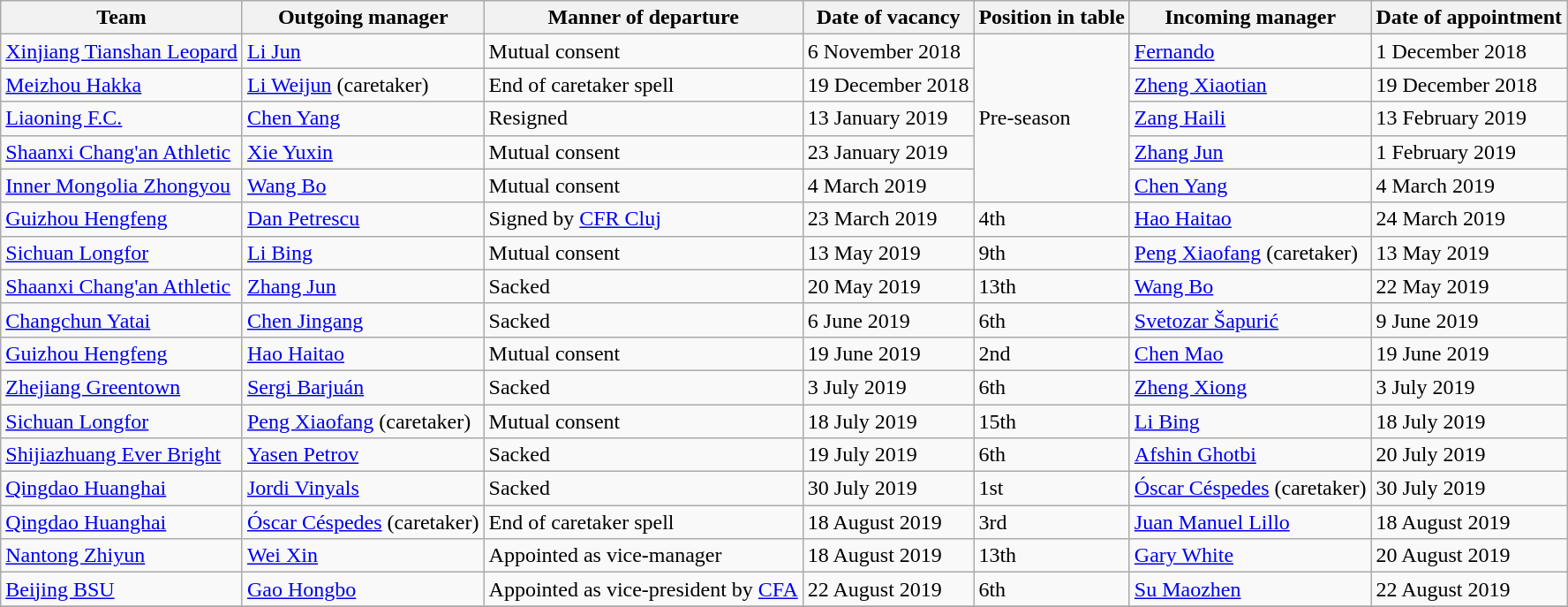<table class="wikitable">
<tr>
<th>Team</th>
<th>Outgoing manager</th>
<th>Manner of departure</th>
<th>Date of vacancy</th>
<th>Position in table</th>
<th>Incoming manager</th>
<th>Date of appointment</th>
</tr>
<tr>
<td><a href='#'>Xinjiang Tianshan Leopard</a></td>
<td> <a href='#'>Li Jun</a></td>
<td>Mutual consent</td>
<td>6 November 2018</td>
<td rowspan=5>Pre-season</td>
<td> <a href='#'>Fernando</a></td>
<td>1 December 2018</td>
</tr>
<tr>
<td><a href='#'>Meizhou Hakka</a></td>
<td> <a href='#'>Li Weijun</a> (caretaker)</td>
<td>End of caretaker spell</td>
<td>19 December 2018</td>
<td> <a href='#'>Zheng Xiaotian</a></td>
<td>19 December 2018</td>
</tr>
<tr>
<td><a href='#'>Liaoning F.C.</a></td>
<td> <a href='#'>Chen Yang</a></td>
<td>Resigned</td>
<td>13 January 2019</td>
<td> <a href='#'>Zang Haili</a></td>
<td>13 February 2019</td>
</tr>
<tr>
<td><a href='#'>Shaanxi Chang'an Athletic</a></td>
<td> <a href='#'>Xie Yuxin</a></td>
<td>Mutual consent</td>
<td>23 January 2019</td>
<td> <a href='#'>Zhang Jun</a></td>
<td>1 February 2019</td>
</tr>
<tr>
<td><a href='#'>Inner Mongolia Zhongyou</a></td>
<td> <a href='#'>Wang Bo</a></td>
<td>Mutual consent</td>
<td>4 March 2019</td>
<td> <a href='#'>Chen Yang</a></td>
<td>4 March 2019</td>
</tr>
<tr>
<td><a href='#'>Guizhou Hengfeng</a></td>
<td> <a href='#'>Dan Petrescu</a></td>
<td>Signed by <a href='#'>CFR Cluj</a></td>
<td>23 March 2019</td>
<td>4th</td>
<td> <a href='#'>Hao Haitao</a></td>
<td>24 March 2019</td>
</tr>
<tr>
<td><a href='#'>Sichuan Longfor</a></td>
<td> <a href='#'>Li Bing</a></td>
<td>Mutual consent</td>
<td>13 May 2019</td>
<td>9th</td>
<td> <a href='#'>Peng Xiaofang</a> (caretaker)</td>
<td>13 May 2019</td>
</tr>
<tr>
<td><a href='#'>Shaanxi Chang'an Athletic</a></td>
<td> <a href='#'>Zhang Jun</a></td>
<td>Sacked</td>
<td>20 May 2019</td>
<td>13th</td>
<td> <a href='#'>Wang Bo</a></td>
<td>22 May 2019</td>
</tr>
<tr>
<td><a href='#'>Changchun Yatai</a></td>
<td> <a href='#'>Chen Jingang</a></td>
<td>Sacked</td>
<td>6 June 2019</td>
<td>6th</td>
<td> <a href='#'>Svetozar Šapurić</a></td>
<td>9 June 2019</td>
</tr>
<tr>
<td><a href='#'>Guizhou Hengfeng</a></td>
<td> <a href='#'>Hao Haitao</a></td>
<td>Mutual consent</td>
<td>19 June 2019</td>
<td>2nd</td>
<td> <a href='#'>Chen Mao</a></td>
<td>19 June 2019</td>
</tr>
<tr>
<td><a href='#'>Zhejiang Greentown</a></td>
<td> <a href='#'>Sergi Barjuán</a></td>
<td>Sacked</td>
<td>3 July 2019</td>
<td>6th</td>
<td> <a href='#'>Zheng Xiong</a></td>
<td>3 July 2019</td>
</tr>
<tr>
<td><a href='#'>Sichuan Longfor</a></td>
<td> <a href='#'>Peng Xiaofang</a> (caretaker)</td>
<td>Mutual consent</td>
<td>18 July 2019</td>
<td>15th</td>
<td> <a href='#'>Li Bing</a></td>
<td>18 July 2019</td>
</tr>
<tr>
<td><a href='#'>Shijiazhuang Ever Bright</a></td>
<td> <a href='#'>Yasen Petrov</a></td>
<td>Sacked</td>
<td>19 July 2019</td>
<td>6th</td>
<td> <a href='#'>Afshin Ghotbi</a></td>
<td>20 July 2019</td>
</tr>
<tr>
<td><a href='#'>Qingdao Huanghai</a></td>
<td> <a href='#'>Jordi Vinyals</a></td>
<td>Sacked</td>
<td>30 July 2019</td>
<td>1st</td>
<td> <a href='#'>Óscar Céspedes</a> (caretaker)</td>
<td>30 July 2019</td>
</tr>
<tr>
<td><a href='#'>Qingdao Huanghai</a></td>
<td> <a href='#'>Óscar Céspedes</a> (caretaker)</td>
<td>End of caretaker spell</td>
<td>18 August 2019</td>
<td>3rd</td>
<td> <a href='#'>Juan Manuel Lillo</a></td>
<td>18 August 2019</td>
</tr>
<tr>
<td><a href='#'>Nantong Zhiyun</a></td>
<td> <a href='#'>Wei Xin</a></td>
<td>Appointed as vice-manager</td>
<td>18 August 2019</td>
<td>13th</td>
<td> <a href='#'>Gary White</a></td>
<td>20 August 2019</td>
</tr>
<tr>
<td><a href='#'>Beijing BSU</a></td>
<td> <a href='#'>Gao Hongbo</a></td>
<td>Appointed as vice-president by <a href='#'>CFA</a></td>
<td>22 August 2019</td>
<td>6th</td>
<td> <a href='#'>Su Maozhen</a></td>
<td>22 August 2019</td>
</tr>
<tr>
</tr>
</table>
